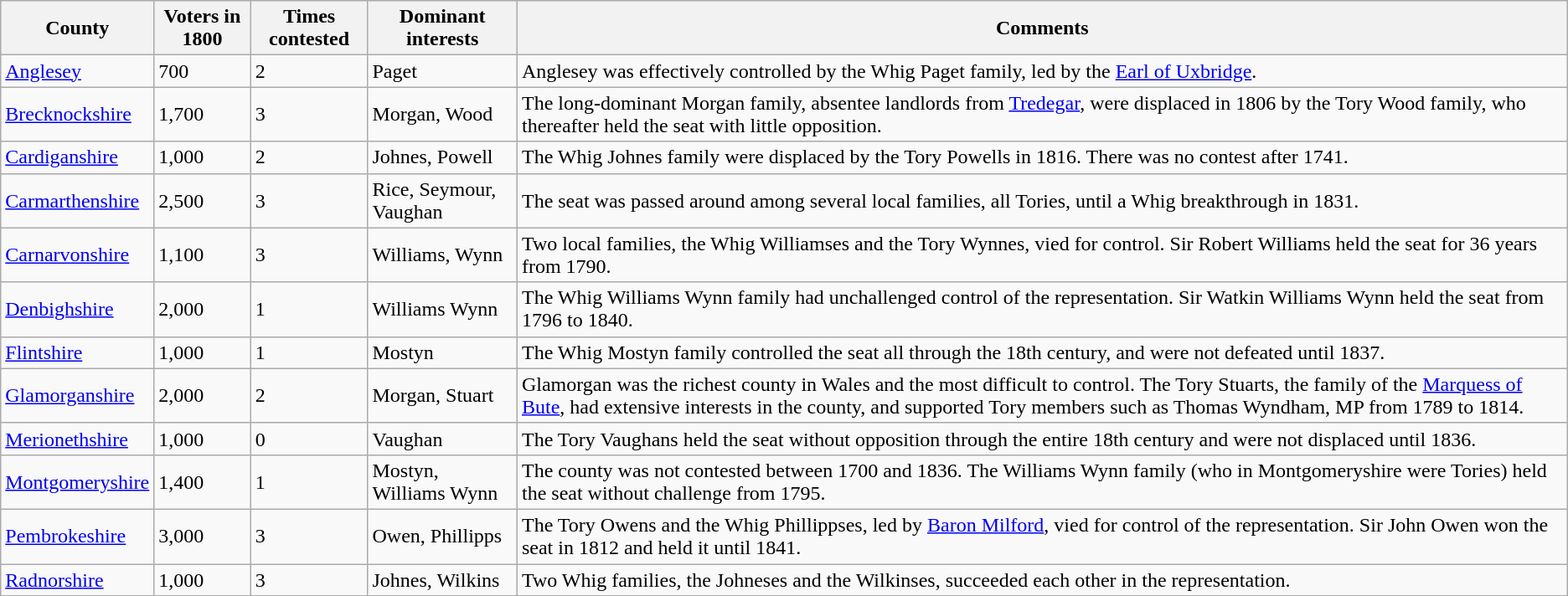<table class="wikitable">
<tr>
<th>County</th>
<th>Voters in 1800</th>
<th>Times contested</th>
<th>Dominant interests</th>
<th>Comments</th>
</tr>
<tr>
<td><a href='#'>Anglesey</a></td>
<td>700</td>
<td>2</td>
<td>Paget</td>
<td>Anglesey was effectively controlled by the Whig Paget family, led by the <a href='#'>Earl of Uxbridge</a>.</td>
</tr>
<tr>
<td><a href='#'>Brecknockshire</a></td>
<td>1,700</td>
<td>3</td>
<td>Morgan, Wood</td>
<td>The long-dominant Morgan family, absentee landlords from <a href='#'>Tredegar</a>, were displaced in 1806 by the Tory Wood family, who thereafter held the seat with little opposition.</td>
</tr>
<tr>
<td><a href='#'>Cardiganshire</a></td>
<td>1,000</td>
<td>2</td>
<td>Johnes, Powell</td>
<td>The Whig Johnes family were displaced by the Tory Powells in 1816. There was no contest after 1741.</td>
</tr>
<tr>
<td><a href='#'>Carmarthenshire</a></td>
<td>2,500</td>
<td>3</td>
<td>Rice, Seymour, Vaughan</td>
<td>The seat was passed around among several local families, all Tories, until a Whig breakthrough in 1831.</td>
</tr>
<tr>
<td><a href='#'>Carnarvonshire</a></td>
<td>1,100</td>
<td>3</td>
<td>Williams, Wynn</td>
<td>Two local families, the Whig Williamses and the Tory Wynnes, vied for control. Sir Robert Williams held the seat for 36 years from 1790.</td>
</tr>
<tr>
<td><a href='#'>Denbighshire</a></td>
<td>2,000</td>
<td>1</td>
<td>Williams Wynn</td>
<td>The Whig Williams Wynn family had unchallenged control of the representation. Sir Watkin Williams Wynn held the seat from 1796 to 1840.</td>
</tr>
<tr>
<td><a href='#'>Flintshire</a></td>
<td>1,000</td>
<td>1</td>
<td>Mostyn</td>
<td>The Whig Mostyn family controlled the seat all through the 18th century, and were not defeated until 1837.</td>
</tr>
<tr>
<td><a href='#'>Glamorganshire</a></td>
<td>2,000</td>
<td>2</td>
<td>Morgan, Stuart</td>
<td>Glamorgan was the richest county in Wales and the most difficult to control. The Tory Stuarts, the family of the <a href='#'>Marquess of Bute</a>, had extensive interests in the county, and supported Tory members such as Thomas Wyndham, MP from 1789 to 1814.</td>
</tr>
<tr>
<td><a href='#'>Merionethshire</a></td>
<td>1,000</td>
<td>0</td>
<td>Vaughan</td>
<td>The Tory Vaughans held the seat without opposition through the entire 18th century and were not displaced until 1836.</td>
</tr>
<tr>
<td><a href='#'>Montgomeryshire</a></td>
<td>1,400</td>
<td>1</td>
<td>Mostyn, Williams Wynn</td>
<td>The county was not contested between 1700 and 1836. The Williams Wynn family (who in Montgomeryshire were Tories) held the seat without challenge from 1795.</td>
</tr>
<tr>
<td><a href='#'>Pembrokeshire</a></td>
<td>3,000</td>
<td>3</td>
<td>Owen, Phillipps</td>
<td>The Tory Owens and the Whig Phillippses, led by <a href='#'>Baron Milford</a>, vied for control of the representation. Sir John Owen won the seat in 1812 and held it until 1841.</td>
</tr>
<tr>
<td><a href='#'>Radnorshire</a></td>
<td>1,000</td>
<td>3</td>
<td>Johnes, Wilkins</td>
<td>Two Whig families, the Johneses and the Wilkinses, succeeded each other in the representation.</td>
</tr>
</table>
